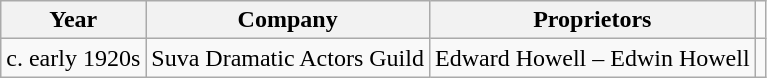<table class="wikitable">
<tr>
<th>Year</th>
<th>Company</th>
<th>Proprietors</th>
</tr>
<tr>
<td>c. early 1920s</td>
<td>Suva Dramatic Actors Guild</td>
<td>Edward Howell – Edwin Howell</td>
<td></td>
</tr>
</table>
